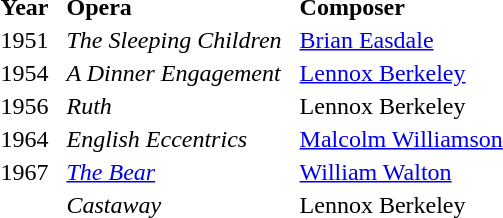<table>
<tr>
<td><strong>Year</strong></td>
<td><strong>Opera</strong></td>
<td><strong>Composer</strong></td>
</tr>
<tr>
<td>1951  </td>
<td><em>The Sleeping Children</em>  </td>
<td><a href='#'>Brian Easdale</a></td>
</tr>
<tr>
<td>1954</td>
<td><em>A Dinner Engagement</em></td>
<td><a href='#'>Lennox Berkeley</a></td>
</tr>
<tr>
<td>1956</td>
<td><em>Ruth</em></td>
<td>Lennox Berkeley</td>
</tr>
<tr>
<td>1964</td>
<td><em>English Eccentrics</em></td>
<td><a href='#'>Malcolm Williamson</a></td>
</tr>
<tr>
<td>1967</td>
<td><em><a href='#'>The Bear</a></em></td>
<td><a href='#'>William Walton</a></td>
</tr>
<tr>
<td></td>
<td><em>Castaway</em></td>
<td>Lennox Berkeley</td>
</tr>
</table>
